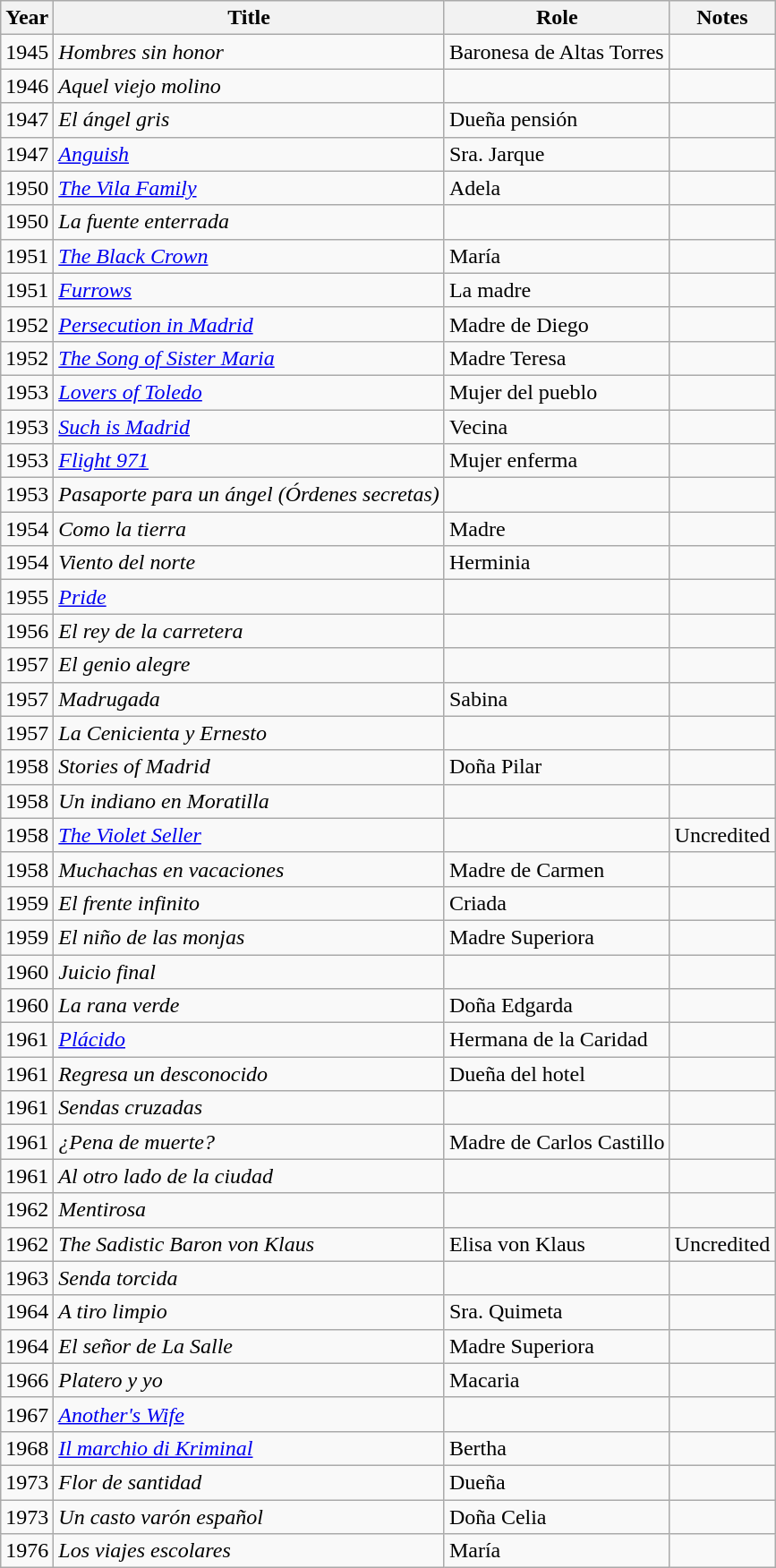<table class="wikitable">
<tr>
<th>Year</th>
<th>Title</th>
<th>Role</th>
<th>Notes</th>
</tr>
<tr>
<td>1945</td>
<td><em>Hombres sin honor</em></td>
<td>Baronesa de Altas Torres</td>
<td></td>
</tr>
<tr>
<td>1946</td>
<td><em>Aquel viejo molino</em></td>
<td></td>
<td></td>
</tr>
<tr>
<td>1947</td>
<td><em>El ángel gris</em></td>
<td>Dueña pensión</td>
<td></td>
</tr>
<tr>
<td>1947</td>
<td><em><a href='#'>Anguish</a></em></td>
<td>Sra. Jarque</td>
<td></td>
</tr>
<tr>
<td>1950</td>
<td><em><a href='#'>The Vila Family</a></em></td>
<td>Adela</td>
<td></td>
</tr>
<tr>
<td>1950</td>
<td><em>La fuente enterrada</em></td>
<td></td>
<td></td>
</tr>
<tr>
<td>1951</td>
<td><em><a href='#'>The Black Crown</a></em></td>
<td>María</td>
<td></td>
</tr>
<tr>
<td>1951</td>
<td><em><a href='#'>Furrows</a></em></td>
<td>La madre</td>
<td></td>
</tr>
<tr>
<td>1952</td>
<td><em><a href='#'>Persecution in Madrid</a></em></td>
<td>Madre de Diego</td>
<td></td>
</tr>
<tr>
<td>1952</td>
<td><em><a href='#'>The Song of Sister Maria</a></em></td>
<td>Madre Teresa</td>
<td></td>
</tr>
<tr>
<td>1953</td>
<td><em><a href='#'>Lovers of Toledo</a></em></td>
<td>Mujer del pueblo</td>
<td></td>
</tr>
<tr>
<td>1953</td>
<td><em><a href='#'>Such is Madrid</a></em></td>
<td>Vecina</td>
<td></td>
</tr>
<tr>
<td>1953</td>
<td><em><a href='#'>Flight 971</a></em></td>
<td>Mujer enferma</td>
<td></td>
</tr>
<tr>
<td>1953</td>
<td><em>Pasaporte para un ángel (Órdenes secretas)</em></td>
<td></td>
<td></td>
</tr>
<tr>
<td>1954</td>
<td><em>Como la tierra</em></td>
<td>Madre</td>
<td></td>
</tr>
<tr>
<td>1954</td>
<td><em>Viento del norte</em></td>
<td>Herminia</td>
<td></td>
</tr>
<tr>
<td>1955</td>
<td><em><a href='#'>Pride</a></em></td>
<td></td>
<td></td>
</tr>
<tr>
<td>1956</td>
<td><em>El rey de la carretera</em></td>
<td></td>
<td></td>
</tr>
<tr>
<td>1957</td>
<td><em>El genio alegre</em></td>
<td></td>
<td></td>
</tr>
<tr>
<td>1957</td>
<td><em>Madrugada</em></td>
<td>Sabina</td>
<td></td>
</tr>
<tr>
<td>1957</td>
<td><em>La Cenicienta y Ernesto</em></td>
<td></td>
<td></td>
</tr>
<tr>
<td>1958</td>
<td><em>Stories of Madrid</em></td>
<td>Doña Pilar</td>
<td></td>
</tr>
<tr>
<td>1958</td>
<td><em>Un indiano en Moratilla</em></td>
<td></td>
<td></td>
</tr>
<tr>
<td>1958</td>
<td><em><a href='#'>The Violet Seller</a></em></td>
<td></td>
<td>Uncredited</td>
</tr>
<tr>
<td>1958</td>
<td><em>Muchachas en vacaciones</em></td>
<td>Madre de Carmen</td>
<td></td>
</tr>
<tr>
<td>1959</td>
<td><em>El frente infinito</em></td>
<td>Criada</td>
<td></td>
</tr>
<tr>
<td>1959</td>
<td><em>El niño de las monjas</em></td>
<td>Madre Superiora</td>
<td></td>
</tr>
<tr>
<td>1960</td>
<td><em>Juicio final</em></td>
<td></td>
<td></td>
</tr>
<tr>
<td>1960</td>
<td><em>La rana verde</em></td>
<td>Doña Edgarda</td>
<td></td>
</tr>
<tr>
<td>1961</td>
<td><em><a href='#'>Plácido</a></em></td>
<td>Hermana de la Caridad</td>
<td></td>
</tr>
<tr>
<td>1961</td>
<td><em>Regresa un desconocido</em></td>
<td>Dueña del hotel</td>
<td></td>
</tr>
<tr>
<td>1961</td>
<td><em>Sendas cruzadas</em></td>
<td></td>
<td></td>
</tr>
<tr>
<td>1961</td>
<td><em>¿Pena de muerte?</em></td>
<td>Madre de Carlos Castillo</td>
<td></td>
</tr>
<tr>
<td>1961</td>
<td><em>Al otro lado de la ciudad</em></td>
<td></td>
<td></td>
</tr>
<tr>
<td>1962</td>
<td><em>Mentirosa</em></td>
<td></td>
<td></td>
</tr>
<tr>
<td>1962</td>
<td><em>The Sadistic Baron von Klaus</em></td>
<td>Elisa von Klaus</td>
<td>Uncredited</td>
</tr>
<tr>
<td>1963</td>
<td><em>Senda torcida</em></td>
<td></td>
<td></td>
</tr>
<tr>
<td>1964</td>
<td><em>A tiro limpio</em></td>
<td>Sra. Quimeta</td>
<td></td>
</tr>
<tr>
<td>1964</td>
<td><em>El señor de La Salle</em></td>
<td>Madre Superiora</td>
<td></td>
</tr>
<tr>
<td>1966</td>
<td><em>Platero y yo</em></td>
<td>Macaria</td>
<td></td>
</tr>
<tr>
<td>1967</td>
<td><em><a href='#'>Another's Wife</a></em></td>
<td></td>
<td></td>
</tr>
<tr>
<td>1968</td>
<td><em><a href='#'>Il marchio di Kriminal</a></em></td>
<td>Bertha</td>
<td></td>
</tr>
<tr>
<td>1973</td>
<td><em>Flor de santidad</em></td>
<td>Dueña</td>
<td></td>
</tr>
<tr>
<td>1973</td>
<td><em>Un casto varón español</em></td>
<td>Doña Celia</td>
<td></td>
</tr>
<tr>
<td>1976</td>
<td><em>Los viajes escolares</em></td>
<td>María</td>
<td></td>
</tr>
</table>
